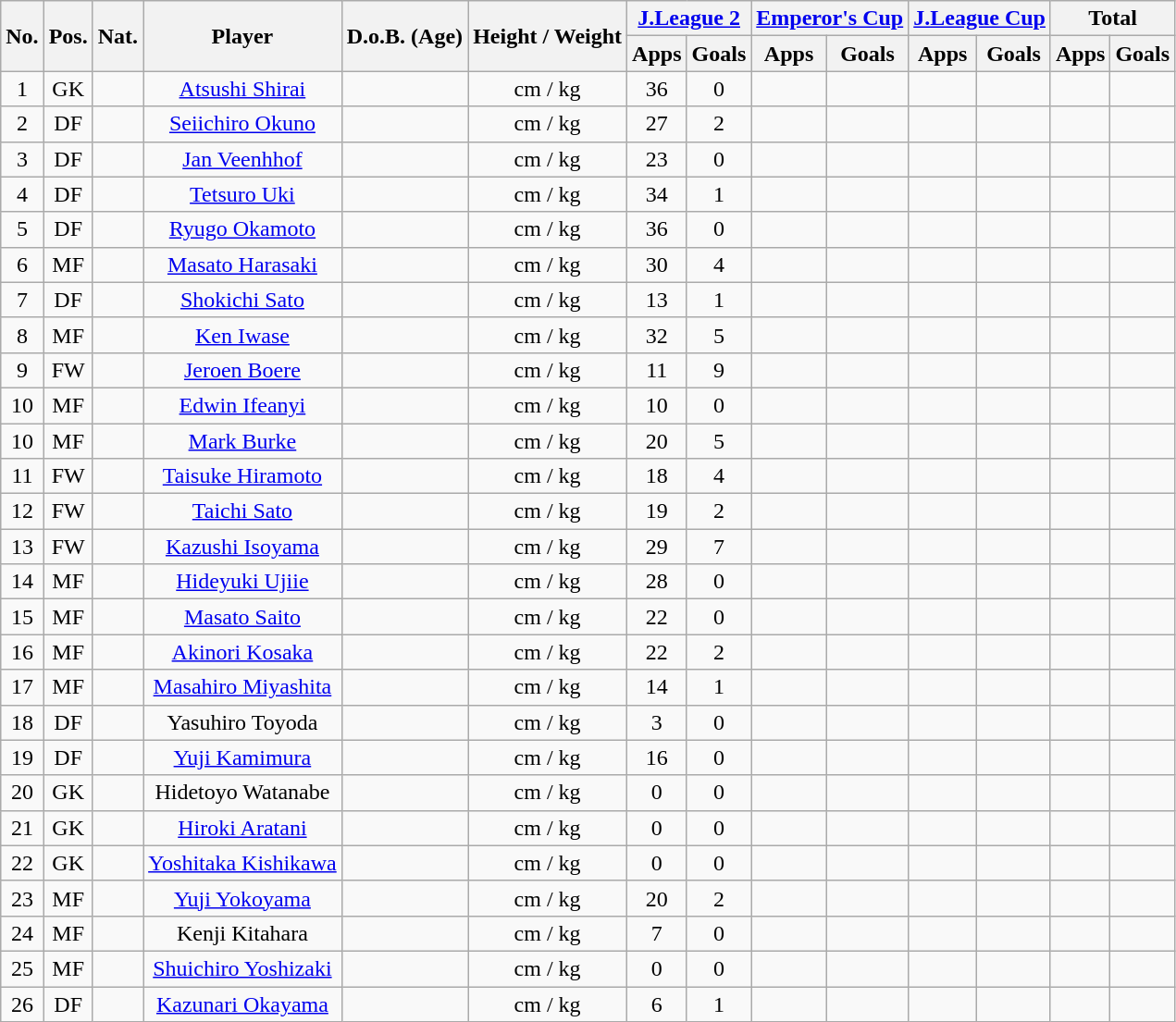<table class="wikitable" style="text-align:center;">
<tr>
<th rowspan="2">No.</th>
<th rowspan="2">Pos.</th>
<th rowspan="2">Nat.</th>
<th rowspan="2">Player</th>
<th rowspan="2">D.o.B. (Age)</th>
<th rowspan="2">Height / Weight</th>
<th colspan="2"><a href='#'>J.League 2</a></th>
<th colspan="2"><a href='#'>Emperor's Cup</a></th>
<th colspan="2"><a href='#'>J.League Cup</a></th>
<th colspan="2">Total</th>
</tr>
<tr>
<th>Apps</th>
<th>Goals</th>
<th>Apps</th>
<th>Goals</th>
<th>Apps</th>
<th>Goals</th>
<th>Apps</th>
<th>Goals</th>
</tr>
<tr>
<td>1</td>
<td>GK</td>
<td></td>
<td><a href='#'>Atsushi Shirai</a></td>
<td></td>
<td>cm / kg</td>
<td>36</td>
<td>0</td>
<td></td>
<td></td>
<td></td>
<td></td>
<td></td>
<td></td>
</tr>
<tr>
<td>2</td>
<td>DF</td>
<td></td>
<td><a href='#'>Seiichiro Okuno</a></td>
<td></td>
<td>cm / kg</td>
<td>27</td>
<td>2</td>
<td></td>
<td></td>
<td></td>
<td></td>
<td></td>
<td></td>
</tr>
<tr>
<td>3</td>
<td>DF</td>
<td></td>
<td><a href='#'>Jan Veenhhof</a></td>
<td></td>
<td>cm / kg</td>
<td>23</td>
<td>0</td>
<td></td>
<td></td>
<td></td>
<td></td>
<td></td>
<td></td>
</tr>
<tr>
<td>4</td>
<td>DF</td>
<td></td>
<td><a href='#'>Tetsuro Uki</a></td>
<td></td>
<td>cm / kg</td>
<td>34</td>
<td>1</td>
<td></td>
<td></td>
<td></td>
<td></td>
<td></td>
<td></td>
</tr>
<tr>
<td>5</td>
<td>DF</td>
<td></td>
<td><a href='#'>Ryugo Okamoto</a></td>
<td></td>
<td>cm / kg</td>
<td>36</td>
<td>0</td>
<td></td>
<td></td>
<td></td>
<td></td>
<td></td>
<td></td>
</tr>
<tr>
<td>6</td>
<td>MF</td>
<td></td>
<td><a href='#'>Masato Harasaki</a></td>
<td></td>
<td>cm / kg</td>
<td>30</td>
<td>4</td>
<td></td>
<td></td>
<td></td>
<td></td>
<td></td>
<td></td>
</tr>
<tr>
<td>7</td>
<td>DF</td>
<td></td>
<td><a href='#'>Shokichi Sato</a></td>
<td></td>
<td>cm / kg</td>
<td>13</td>
<td>1</td>
<td></td>
<td></td>
<td></td>
<td></td>
<td></td>
<td></td>
</tr>
<tr>
<td>8</td>
<td>MF</td>
<td></td>
<td><a href='#'>Ken Iwase</a></td>
<td></td>
<td>cm / kg</td>
<td>32</td>
<td>5</td>
<td></td>
<td></td>
<td></td>
<td></td>
<td></td>
<td></td>
</tr>
<tr>
<td>9</td>
<td>FW</td>
<td></td>
<td><a href='#'>Jeroen Boere</a></td>
<td></td>
<td>cm / kg</td>
<td>11</td>
<td>9</td>
<td></td>
<td></td>
<td></td>
<td></td>
<td></td>
<td></td>
</tr>
<tr>
<td>10</td>
<td>MF</td>
<td></td>
<td><a href='#'>Edwin Ifeanyi</a></td>
<td></td>
<td>cm / kg</td>
<td>10</td>
<td>0</td>
<td></td>
<td></td>
<td></td>
<td></td>
<td></td>
<td></td>
</tr>
<tr>
<td>10</td>
<td>MF</td>
<td></td>
<td><a href='#'>Mark Burke</a></td>
<td></td>
<td>cm / kg</td>
<td>20</td>
<td>5</td>
<td></td>
<td></td>
<td></td>
<td></td>
<td></td>
<td></td>
</tr>
<tr>
<td>11</td>
<td>FW</td>
<td></td>
<td><a href='#'>Taisuke Hiramoto</a></td>
<td></td>
<td>cm / kg</td>
<td>18</td>
<td>4</td>
<td></td>
<td></td>
<td></td>
<td></td>
<td></td>
<td></td>
</tr>
<tr>
<td>12</td>
<td>FW</td>
<td></td>
<td><a href='#'>Taichi Sato</a></td>
<td></td>
<td>cm / kg</td>
<td>19</td>
<td>2</td>
<td></td>
<td></td>
<td></td>
<td></td>
<td></td>
<td></td>
</tr>
<tr>
<td>13</td>
<td>FW</td>
<td></td>
<td><a href='#'>Kazushi Isoyama</a></td>
<td></td>
<td>cm / kg</td>
<td>29</td>
<td>7</td>
<td></td>
<td></td>
<td></td>
<td></td>
<td></td>
<td></td>
</tr>
<tr>
<td>14</td>
<td>MF</td>
<td></td>
<td><a href='#'>Hideyuki Ujiie</a></td>
<td></td>
<td>cm / kg</td>
<td>28</td>
<td>0</td>
<td></td>
<td></td>
<td></td>
<td></td>
<td></td>
<td></td>
</tr>
<tr>
<td>15</td>
<td>MF</td>
<td></td>
<td><a href='#'>Masato Saito</a></td>
<td></td>
<td>cm / kg</td>
<td>22</td>
<td>0</td>
<td></td>
<td></td>
<td></td>
<td></td>
<td></td>
<td></td>
</tr>
<tr>
<td>16</td>
<td>MF</td>
<td></td>
<td><a href='#'>Akinori Kosaka</a></td>
<td></td>
<td>cm / kg</td>
<td>22</td>
<td>2</td>
<td></td>
<td></td>
<td></td>
<td></td>
<td></td>
<td></td>
</tr>
<tr>
<td>17</td>
<td>MF</td>
<td></td>
<td><a href='#'>Masahiro Miyashita</a></td>
<td></td>
<td>cm / kg</td>
<td>14</td>
<td>1</td>
<td></td>
<td></td>
<td></td>
<td></td>
<td></td>
<td></td>
</tr>
<tr>
<td>18</td>
<td>DF</td>
<td></td>
<td>Yasuhiro Toyoda</td>
<td></td>
<td>cm / kg</td>
<td>3</td>
<td>0</td>
<td></td>
<td></td>
<td></td>
<td></td>
<td></td>
<td></td>
</tr>
<tr>
<td>19</td>
<td>DF</td>
<td></td>
<td><a href='#'>Yuji Kamimura</a></td>
<td></td>
<td>cm / kg</td>
<td>16</td>
<td>0</td>
<td></td>
<td></td>
<td></td>
<td></td>
<td></td>
<td></td>
</tr>
<tr>
<td>20</td>
<td>GK</td>
<td></td>
<td>Hidetoyo Watanabe</td>
<td></td>
<td>cm / kg</td>
<td>0</td>
<td>0</td>
<td></td>
<td></td>
<td></td>
<td></td>
<td></td>
<td></td>
</tr>
<tr>
<td>21</td>
<td>GK</td>
<td></td>
<td><a href='#'>Hiroki Aratani</a></td>
<td></td>
<td>cm / kg</td>
<td>0</td>
<td>0</td>
<td></td>
<td></td>
<td></td>
<td></td>
<td></td>
<td></td>
</tr>
<tr>
<td>22</td>
<td>GK</td>
<td></td>
<td><a href='#'>Yoshitaka Kishikawa</a></td>
<td></td>
<td>cm / kg</td>
<td>0</td>
<td>0</td>
<td></td>
<td></td>
<td></td>
<td></td>
<td></td>
<td></td>
</tr>
<tr>
<td>23</td>
<td>MF</td>
<td></td>
<td><a href='#'>Yuji Yokoyama</a></td>
<td></td>
<td>cm / kg</td>
<td>20</td>
<td>2</td>
<td></td>
<td></td>
<td></td>
<td></td>
<td></td>
<td></td>
</tr>
<tr>
<td>24</td>
<td>MF</td>
<td></td>
<td>Kenji Kitahara</td>
<td></td>
<td>cm / kg</td>
<td>7</td>
<td>0</td>
<td></td>
<td></td>
<td></td>
<td></td>
<td></td>
<td></td>
</tr>
<tr>
<td>25</td>
<td>MF</td>
<td></td>
<td><a href='#'>Shuichiro Yoshizaki</a></td>
<td></td>
<td>cm / kg</td>
<td>0</td>
<td>0</td>
<td></td>
<td></td>
<td></td>
<td></td>
<td></td>
<td></td>
</tr>
<tr>
<td>26</td>
<td>DF</td>
<td></td>
<td><a href='#'>Kazunari Okayama</a></td>
<td></td>
<td>cm / kg</td>
<td>6</td>
<td>1</td>
<td></td>
<td></td>
<td></td>
<td></td>
<td></td>
<td></td>
</tr>
</table>
